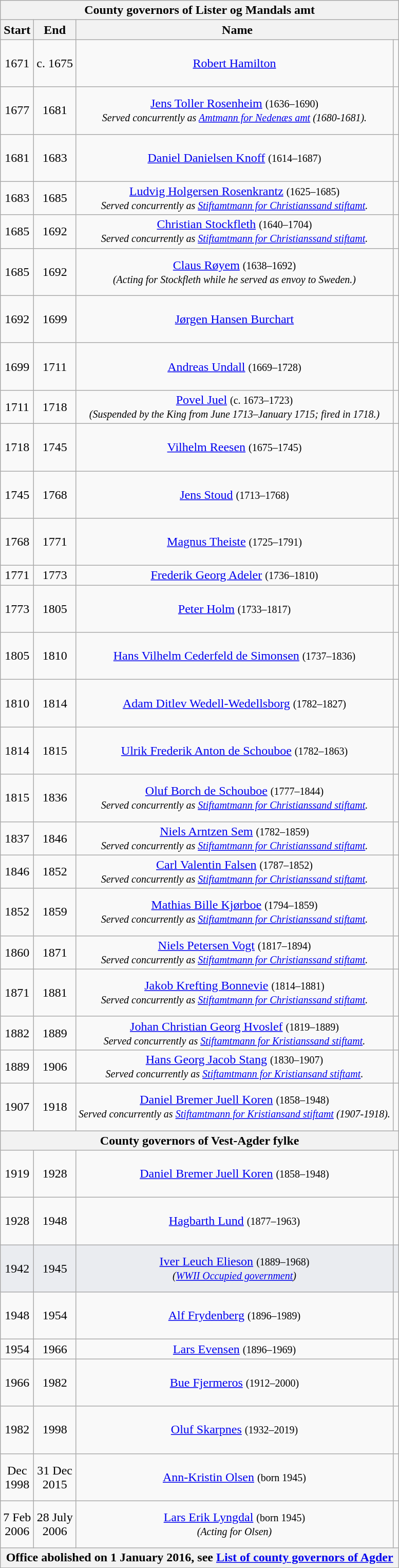<table class="wikitable" style="text-align:center">
<tr>
<th colspan=4>County governors of Lister og Mandals amt</th>
</tr>
<tr>
<th>Start</th>
<th>End</th>
<th colspan="2">Name</th>
</tr>
<tr>
<td>1671</td>
<td>c. 1675</td>
<td><a href='#'>Robert Hamilton</a></td>
<td><br><br><br></td>
</tr>
<tr>
<td>1677</td>
<td>1681</td>
<td><a href='#'>Jens Toller Rosenheim</a> <small>(1636–1690)<br><em>Served concurrently as <a href='#'>Amtmann for Nedenæs amt</a> (1680-1681).</em></small></td>
<td><br><br><br></td>
</tr>
<tr>
<td>1681</td>
<td>1683</td>
<td><a href='#'>Daniel Danielsen Knoff</a> <small>(1614–1687)</small></td>
<td><br><br><br></td>
</tr>
<tr>
<td>1683</td>
<td>1685</td>
<td><a href='#'>Ludvig Holgersen Rosenkrantz</a> <small>(1625–1685)<br><em>Served concurrently as <a href='#'>Stiftamtmann for Christianssand stiftamt</a>.</em></small></td>
<td></td>
</tr>
<tr>
<td>1685</td>
<td>1692</td>
<td><a href='#'>Christian Stockfleth</a> <small>(1640–1704)<br><em>Served concurrently as <a href='#'>Stiftamtmann for Christianssand stiftamt</a>.</em></small></td>
<td></td>
</tr>
<tr>
<td>1685</td>
<td>1692</td>
<td><a href='#'>Claus Røyem</a> <small>(1638–1692)<br><em>(Acting for Stockfleth while he served as envoy to Sweden.)</em></small></td>
<td><br><br><br></td>
</tr>
<tr>
<td>1692</td>
<td>1699</td>
<td><a href='#'>Jørgen Hansen Burchart</a></td>
<td><br><br><br></td>
</tr>
<tr>
<td>1699</td>
<td>1711</td>
<td><a href='#'>Andreas Undall</a> <small>(1669–1728)</small></td>
<td><br><br><br></td>
</tr>
<tr>
<td>1711</td>
<td>1718</td>
<td><a href='#'>Povel Juel</a> <small>(c. 1673–1723)<br><em>(Suspended by the King from June 1713–January 1715; fired in 1718.)</em></small></td>
<td><br><br></td>
</tr>
<tr>
<td>1718</td>
<td>1745</td>
<td><a href='#'>Vilhelm Reesen</a> <small>(1675–1745)</small></td>
<td><br><br><br></td>
</tr>
<tr>
<td>1745</td>
<td>1768</td>
<td><a href='#'>Jens Stoud</a> <small>(1713–1768)</small></td>
<td><br><br><br></td>
</tr>
<tr>
<td>1768</td>
<td>1771</td>
<td><a href='#'>Magnus Theiste</a> <small>(1725–1791)</small></td>
<td><br><br><br></td>
</tr>
<tr>
<td>1771</td>
<td>1773</td>
<td><a href='#'>Frederik Georg Adeler</a> <small>(1736–1810)</small></td>
<td></td>
</tr>
<tr>
<td>1773</td>
<td>1805</td>
<td><a href='#'>Peter Holm</a> <small>(1733–1817)</small></td>
<td><br><br><br></td>
</tr>
<tr>
<td>1805</td>
<td>1810</td>
<td><a href='#'>Hans Vilhelm Cederfeld de Simonsen</a> <small>(1737–1836)</small></td>
<td><br><br><br></td>
</tr>
<tr>
<td>1810</td>
<td>1814</td>
<td><a href='#'>Adam Ditlev Wedell-Wedellsborg</a> <small>(1782–1827)</small></td>
<td><br><br><br></td>
</tr>
<tr>
<td>1814</td>
<td>1815</td>
<td><a href='#'>Ulrik Frederik Anton de Schouboe</a> <small>(1782–1863)</small></td>
<td><br><br><br></td>
</tr>
<tr>
<td>1815</td>
<td>1836</td>
<td><a href='#'>Oluf Borch de Schouboe</a> <small>(1777–1844)<br><em>Served concurrently as <a href='#'>Stiftamtmann for Christianssand stiftamt</a>.</em></small></td>
<td><br><br><br></td>
</tr>
<tr>
<td>1837</td>
<td>1846</td>
<td><a href='#'>Niels Arntzen Sem</a> <small>(1782–1859)<br><em>Served concurrently as <a href='#'>Stiftamtmann for Christianssand stiftamt</a>.</em></small></td>
<td></td>
</tr>
<tr>
<td>1846</td>
<td>1852</td>
<td><a href='#'>Carl Valentin Falsen</a> <small>(1787–1852)<br><em>Served concurrently as <a href='#'>Stiftamtmann for Christianssand stiftamt</a>.</em></small></td>
<td></td>
</tr>
<tr>
<td>1852</td>
<td>1859</td>
<td><a href='#'>Mathias Bille Kjørboe</a> <small>(1794–1859)<br><em>Served concurrently as <a href='#'>Stiftamtmann for Christianssand stiftamt</a>.</em></small></td>
<td><br><br><br></td>
</tr>
<tr>
<td>1860</td>
<td>1871</td>
<td><a href='#'>Niels Petersen Vogt</a> <small>(1817–1894)<br><em>Served concurrently as <a href='#'>Stiftamtmann for Christianssand stiftamt</a>.</em></small></td>
<td></td>
</tr>
<tr>
<td>1871</td>
<td>1881</td>
<td><a href='#'>Jakob Krefting Bonnevie</a> <small>(1814–1881)<br><em>Served concurrently as <a href='#'>Stiftamtmann for Christianssand stiftamt</a>.</em></small></td>
<td><br><br><br></td>
</tr>
<tr>
<td>1882</td>
<td>1889</td>
<td><a href='#'>Johan Christian Georg Hvoslef</a> <small>(1819–1889)<br><em>Served concurrently as <a href='#'>Stiftamtmann for Kristianssand stiftamt</a>.</em></small></td>
<td></td>
</tr>
<tr>
<td>1889</td>
<td>1906</td>
<td><a href='#'>Hans Georg Jacob Stang</a> <small>(1830–1907)<br><em>Served concurrently as <a href='#'>Stiftamtmann for Kristiansand stiftamt</a>.</em></small></td>
<td></td>
</tr>
<tr>
<td>1907</td>
<td>1918</td>
<td><a href='#'>Daniel Bremer Juell Koren</a> <small>(1858–1948)<br><em>Served concurrently as <a href='#'>Stiftamtmann for Kristiansand stiftamt</a> (1907-1918).</em></small></td>
<td><br><br><br></td>
</tr>
<tr>
<th colspan=4>County governors of Vest-Agder fylke</th>
</tr>
<tr>
<td>1919</td>
<td>1928</td>
<td><a href='#'>Daniel Bremer Juell Koren</a> <small>(1858–1948)</small></td>
<td><br><br><br></td>
</tr>
<tr>
<td>1928</td>
<td>1948</td>
<td><a href='#'>Hagbarth Lund</a> <small>(1877–1963)</small></td>
<td><br><br><br></td>
</tr>
<tr bgcolor="#EAECF0">
<td>1942</td>
<td>1945</td>
<td><a href='#'>Iver Leuch Elieson</a> <small>(1889–1968)<br><em>(<a href='#'>WWII Occupied government</a>)</em></small></td>
<td><br><br><br></td>
</tr>
<tr>
<td>1948</td>
<td>1954</td>
<td><a href='#'>Alf Frydenberg</a> <small>(1896–1989)</small></td>
<td><br><br><br></td>
</tr>
<tr>
<td>1954</td>
<td>1966</td>
<td><a href='#'>Lars Evensen</a> <small>(1896–1969)</small></td>
<td></td>
</tr>
<tr>
<td>1966</td>
<td>1982</td>
<td><a href='#'>Bue Fjermeros</a> <small>(1912–2000)</small></td>
<td><br><br><br></td>
</tr>
<tr>
<td>1982</td>
<td>1998</td>
<td><a href='#'>Oluf Skarpnes</a> <small>(1932–2019)</small></td>
<td><br><br><br></td>
</tr>
<tr>
<td>Dec<br>1998</td>
<td>31 Dec<br>2015</td>
<td><a href='#'>Ann-Kristin Olsen</a> <small>(born 1945)</small></td>
<td><br><br><br></td>
</tr>
<tr>
<td>7 Feb<br>2006</td>
<td>28 July<br>2006</td>
<td><a href='#'>Lars Erik Lyngdal</a> <small>(born 1945)<br><em>(Acting for Olsen)</em></small></td>
<td><br><br><br></td>
</tr>
<tr>
<th colspan="4">Office abolished on 1 January 2016, see <a href='#'>List of county governors of Agder</a></th>
</tr>
</table>
